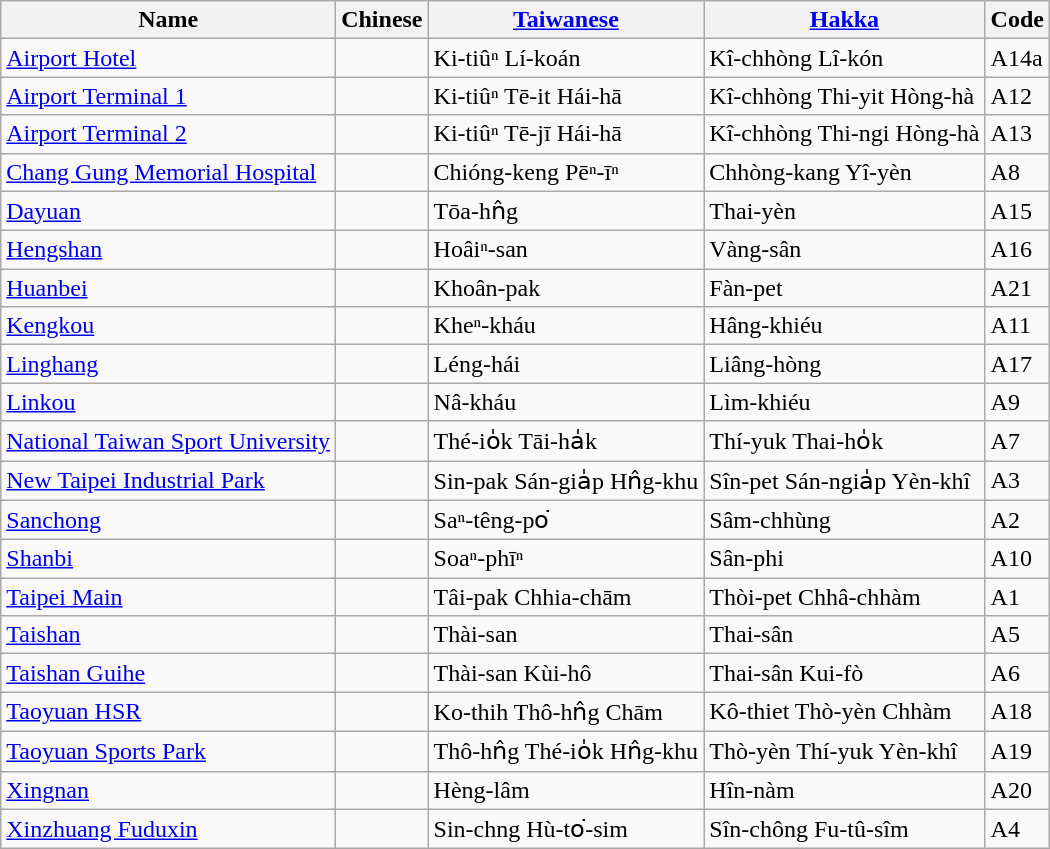<table class="wikitable sortable">
<tr>
<th>Name</th>
<th>Chinese</th>
<th><a href='#'>Taiwanese</a></th>
<th><a href='#'>Hakka</a></th>
<th>Code</th>
</tr>
<tr>
<td><a href='#'>Airport Hotel</a></td>
<td></td>
<td>Ki-tiûⁿ Lí-koán</td>
<td>Kî-chhòng Lî-kón</td>
<td><span>A14a</span></td>
</tr>
<tr>
<td><a href='#'>Airport Terminal 1</a></td>
<td></td>
<td>Ki-tiûⁿ Tē-it Hái-hā</td>
<td>Kî-chhòng Thi-yit Hòng-hà</td>
<td><span>A12</span></td>
</tr>
<tr>
<td><a href='#'>Airport Terminal 2</a></td>
<td></td>
<td>Ki-tiûⁿ Tē-jī Hái-hā</td>
<td>Kî-chhòng Thi-ngi Hòng-hà</td>
<td><span>A13</span></td>
</tr>
<tr>
<td><a href='#'>Chang Gung Memorial Hospital</a></td>
<td></td>
<td>Chióng-keng Pēⁿ-īⁿ</td>
<td>Chhòng-kang Yî-yèn</td>
<td><span>A8</span></td>
</tr>
<tr>
<td><a href='#'>Dayuan</a></td>
<td></td>
<td>Tōa-hn̂g</td>
<td>Thai-yèn</td>
<td><span>A15</span></td>
</tr>
<tr>
<td><a href='#'>Hengshan</a></td>
<td></td>
<td>Hoâiⁿ-san</td>
<td>Vàng-sân</td>
<td><span>A16</span></td>
</tr>
<tr>
<td><a href='#'>Huanbei</a></td>
<td></td>
<td>Khoân-pak</td>
<td>Fàn-pet</td>
<td><span>A21</span></td>
</tr>
<tr>
<td><a href='#'>Kengkou</a></td>
<td></td>
<td>Kheⁿ-kháu</td>
<td>Hâng-khiéu</td>
<td><span>A11</span></td>
</tr>
<tr>
<td><a href='#'>Linghang</a></td>
<td></td>
<td>Léng-hái</td>
<td>Liâng-hòng</td>
<td><span>A17</span></td>
</tr>
<tr>
<td><a href='#'>Linkou</a></td>
<td></td>
<td>Nâ-kháu</td>
<td>Lìm-khiéu</td>
<td><span>A9</span></td>
</tr>
<tr>
<td><a href='#'>National Taiwan Sport University</a></td>
<td></td>
<td>Thé-io̍k Tāi-ha̍k</td>
<td>Thí-yuk Thai-ho̍k</td>
<td><span>A7</span></td>
</tr>
<tr>
<td><a href='#'>New Taipei Industrial Park</a></td>
<td></td>
<td>Sin-pak Sán-gia̍p Hn̂g-khu</td>
<td>Sîn-pet Sán-ngia̍p Yèn-khî</td>
<td><span>A3</span></td>
</tr>
<tr>
<td><a href='#'>Sanchong</a></td>
<td></td>
<td>Saⁿ-têng-po͘</td>
<td>Sâm-chhùng</td>
<td><span>A2</span></td>
</tr>
<tr>
<td><a href='#'>Shanbi</a></td>
<td></td>
<td>Soaⁿ-phīⁿ</td>
<td>Sân-phi</td>
<td><span>A10</span></td>
</tr>
<tr>
<td><a href='#'>Taipei Main</a></td>
<td></td>
<td>Tâi-pak Chhia-chām</td>
<td>Thòi-pet Chhâ-chhàm</td>
<td><span>A1</span></td>
</tr>
<tr>
<td><a href='#'>Taishan</a></td>
<td></td>
<td>Thài-san</td>
<td>Thai-sân</td>
<td><span>A5</span></td>
</tr>
<tr>
<td><a href='#'>Taishan Guihe</a></td>
<td></td>
<td>Thài-san Kùi-hô</td>
<td>Thai-sân Kui-fò</td>
<td><span>A6</span></td>
</tr>
<tr>
<td><a href='#'>Taoyuan HSR</a></td>
<td></td>
<td>Ko-thih Thô-hn̂g Chām</td>
<td>Kô-thiet Thò-yèn Chhàm</td>
<td><span>A18</span></td>
</tr>
<tr>
<td><a href='#'>Taoyuan Sports Park</a></td>
<td></td>
<td>Thô-hn̂g Thé-io̍k Hn̂g-khu</td>
<td>Thò-yèn Thí-yuk Yèn-khî</td>
<td><span>A19</span></td>
</tr>
<tr>
<td><a href='#'>Xingnan</a></td>
<td></td>
<td>Hèng-lâm</td>
<td>Hîn-nàm</td>
<td><span>A20</span></td>
</tr>
<tr>
<td><a href='#'>Xinzhuang Fuduxin</a></td>
<td></td>
<td>Sin-chng Hù-to͘-sim</td>
<td>Sîn-chông Fu-tû-sîm</td>
<td><span>A4</span></td>
</tr>
</table>
